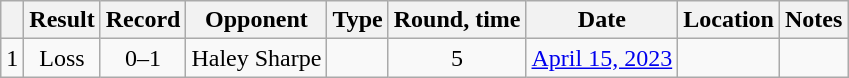<table class="wikitable" style="text-align:center">
<tr>
<th></th>
<th>Result</th>
<th>Record</th>
<th>Opponent</th>
<th>Type</th>
<th>Round, time</th>
<th>Date</th>
<th>Location</th>
<th>Notes</th>
</tr>
<tr>
<td>1</td>
<td>Loss</td>
<td>0–1</td>
<td style="text-align:left;">Haley Sharpe</td>
<td></td>
<td>5</td>
<td><a href='#'>April 15, 2023</a></td>
<td style="text-align:left;"></td>
<td></td>
</tr>
</table>
